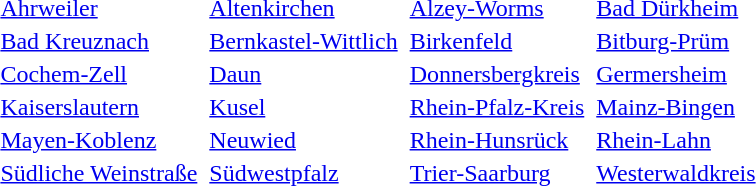<table align="center">
<tr>
<td></td>
<td><a href='#'>Ahrweiler</a></td>
<td></td>
<td><a href='#'>Altenkirchen</a></td>
<td></td>
<td><a href='#'>Alzey-Worms</a></td>
<td></td>
<td><a href='#'>Bad Dürkheim</a></td>
</tr>
<tr>
<td></td>
<td><a href='#'>Bad Kreuznach</a></td>
<td></td>
<td><a href='#'>Bernkastel-Wittlich</a></td>
<td></td>
<td><a href='#'>Birkenfeld</a></td>
<td></td>
<td><a href='#'>Bitburg-Prüm</a></td>
</tr>
<tr>
<td></td>
<td><a href='#'>Cochem-Zell</a></td>
<td></td>
<td><a href='#'>Daun</a></td>
<td></td>
<td><a href='#'>Donnersbergkreis</a></td>
<td></td>
<td><a href='#'>Germersheim</a></td>
</tr>
<tr>
<td></td>
<td><a href='#'>Kaiserslautern</a></td>
<td></td>
<td><a href='#'>Kusel</a></td>
<td></td>
<td><a href='#'>Rhein-Pfalz-Kreis</a></td>
<td></td>
<td><a href='#'>Mainz-Bingen</a></td>
</tr>
<tr>
<td></td>
<td><a href='#'>Mayen-Koblenz</a></td>
<td></td>
<td><a href='#'>Neuwied</a></td>
<td></td>
<td><a href='#'>Rhein-Hunsrück</a></td>
<td></td>
<td><a href='#'>Rhein-Lahn</a></td>
</tr>
<tr>
<td></td>
<td><a href='#'>Südliche Weinstraße</a></td>
<td></td>
<td><a href='#'>Südwestpfalz</a></td>
<td></td>
<td><a href='#'>Trier-Saarburg</a></td>
<td></td>
<td><a href='#'>Westerwaldkreis</a></td>
</tr>
</table>
